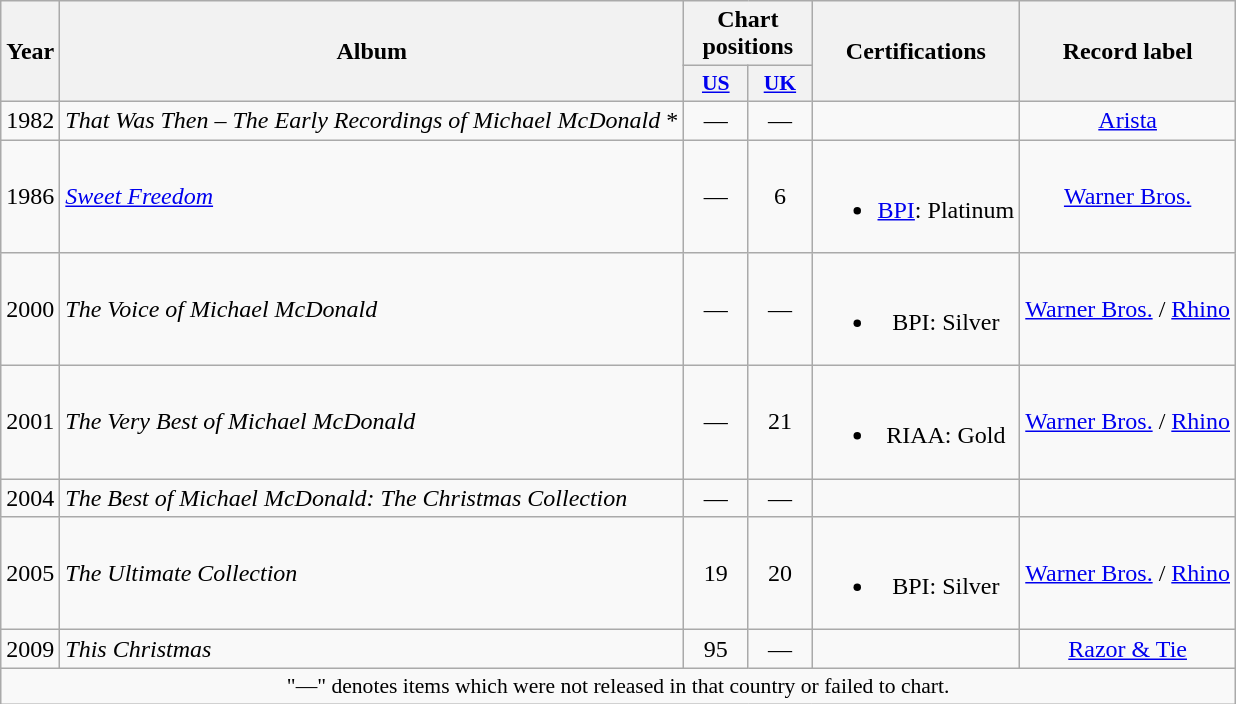<table class="wikitable" style="text-align:center;">
<tr>
<th rowspan="2">Year</th>
<th rowspan="2">Album</th>
<th colspan="2">Chart positions</th>
<th rowspan="2">Certifications</th>
<th rowspan="2">Record label</th>
</tr>
<tr>
<th scope="col" style="width:2.5em;font-size:90%;"><a href='#'>US</a><br></th>
<th scope="col" style="width:2.5em;font-size:90%;"><a href='#'>UK</a><br></th>
</tr>
<tr>
<td>1982</td>
<td align="left"><em>That Was Then – The Early Recordings of Michael McDonald</em> *</td>
<td>—</td>
<td>—</td>
<td></td>
<td rowspan="1"><a href='#'>Arista</a></td>
</tr>
<tr>
<td>1986</td>
<td align="left"><em><a href='#'>Sweet Freedom</a></em></td>
<td>—</td>
<td>6</td>
<td><br><ul><li><a href='#'>BPI</a>: Platinum</li></ul></td>
<td rowspan="1"><a href='#'>Warner Bros.</a></td>
</tr>
<tr>
<td>2000</td>
<td align="left"><em>The Voice of Michael McDonald</em></td>
<td>—</td>
<td>—</td>
<td><br><ul><li>BPI: Silver</li></ul></td>
<td rowspan="1"><a href='#'>Warner Bros.</a> / <a href='#'>Rhino</a></td>
</tr>
<tr>
<td>2001</td>
<td align="left"><em>The Very Best of Michael McDonald</em></td>
<td>—</td>
<td>21</td>
<td><br><ul><li>RIAA: Gold</li></ul></td>
<td rowspan="1"><a href='#'>Warner Bros.</a> / <a href='#'>Rhino</a></td>
</tr>
<tr>
<td>2004</td>
<td align="left"><em>The Best of Michael McDonald: The Christmas Collection</em></td>
<td>—</td>
<td>—</td>
<td></td>
</tr>
<tr>
<td>2005</td>
<td align="left"><em>The Ultimate Collection</em></td>
<td>19</td>
<td>20</td>
<td><br><ul><li>BPI: Silver</li></ul></td>
<td rowspan="1"><a href='#'>Warner Bros.</a> / <a href='#'>Rhino</a></td>
</tr>
<tr>
<td>2009</td>
<td align="left"><em>This Christmas</em></td>
<td>95</td>
<td>—</td>
<td></td>
<td rowspan="1"><a href='#'>Razor & Tie</a></td>
</tr>
<tr>
<td colspan="10" style="font-size:90%;">"—" denotes items which were not released in that country or failed to chart.</td>
</tr>
</table>
